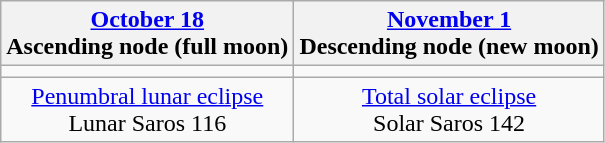<table class="wikitable">
<tr>
<th><a href='#'>October 18</a><br>Ascending node (full moon)</th>
<th><a href='#'>November 1</a><br>Descending node (new moon)</th>
</tr>
<tr>
<td></td>
<td></td>
</tr>
<tr align=center>
<td><a href='#'>Penumbral lunar eclipse</a><br>Lunar Saros 116</td>
<td><a href='#'>Total solar eclipse</a><br>Solar Saros 142</td>
</tr>
</table>
